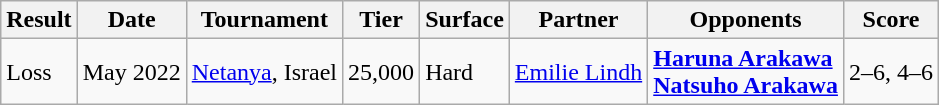<table class="wikitable">
<tr>
<th>Result</th>
<th>Date</th>
<th>Tournament</th>
<th>Tier</th>
<th>Surface</th>
<th>Partner</th>
<th>Opponents</th>
<th>Score</th>
</tr>
<tr>
<td>Loss</td>
<td>May 2022</td>
<td><a href='#'>Netanya</a>, Israel</td>
<td>25,000</td>
<td>Hard</td>
<td> <a href='#'>Emilie Lindh</a></td>
<td> <strong><a href='#'>Haruna Arakawa</a></strong><br> <strong><a href='#'>Natsuho Arakawa</a></strong></td>
<td>2–6, 4–6</td>
</tr>
</table>
